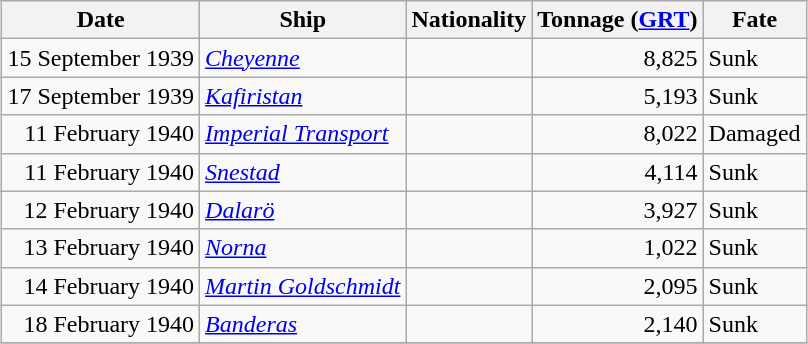<table class="wikitable sortable" style="margin: 1em auto 1em auto;"|->
<tr>
<th>Date</th>
<th>Ship</th>
<th>Nationality</th>
<th>Tonnage (<a href='#'>GRT</a>)</th>
<th>Fate</th>
</tr>
<tr>
<td align="right">15 September 1939</td>
<td align="left"><a href='#'><em>Cheyenne</em></a></td>
<td align="left"></td>
<td align="right">8,825</td>
<td align="left">Sunk</td>
</tr>
<tr>
<td align="right">17 September 1939</td>
<td align="left"><a href='#'><em>Kafiristan</em></a></td>
<td align="left"></td>
<td align="right">5,193</td>
<td align="left">Sunk</td>
</tr>
<tr>
<td align="right">11 February 1940</td>
<td align="left"><a href='#'><em>Imperial Transport</em></a></td>
<td align="left"></td>
<td align="right">8,022</td>
<td align="left">Damaged</td>
</tr>
<tr>
<td align="right">11 February 1940</td>
<td align="left"><a href='#'><em>Snestad</em></a></td>
<td align="left"></td>
<td align="right">4,114</td>
<td align="left">Sunk</td>
</tr>
<tr>
<td align="right">12 February 1940</td>
<td align="left"><a href='#'><em>Dalarö</em></a></td>
<td align="left"></td>
<td align="right">3,927</td>
<td align="left">Sunk</td>
</tr>
<tr>
<td align="right">13 February 1940</td>
<td align="left"><a href='#'><em>Norna</em></a></td>
<td align="left"></td>
<td align="right">1,022</td>
<td align="left">Sunk</td>
</tr>
<tr>
<td align="right">14 February 1940</td>
<td align="left"><a href='#'><em>Martin Goldschmidt</em></a></td>
<td align="left"></td>
<td align="right">2,095</td>
<td align="left">Sunk</td>
</tr>
<tr>
<td align="right">18 February 1940</td>
<td align="left"><a href='#'><em>Banderas</em></a></td>
<td align="left"></td>
<td align="right">2,140</td>
<td align="left">Sunk</td>
</tr>
<tr>
</tr>
</table>
